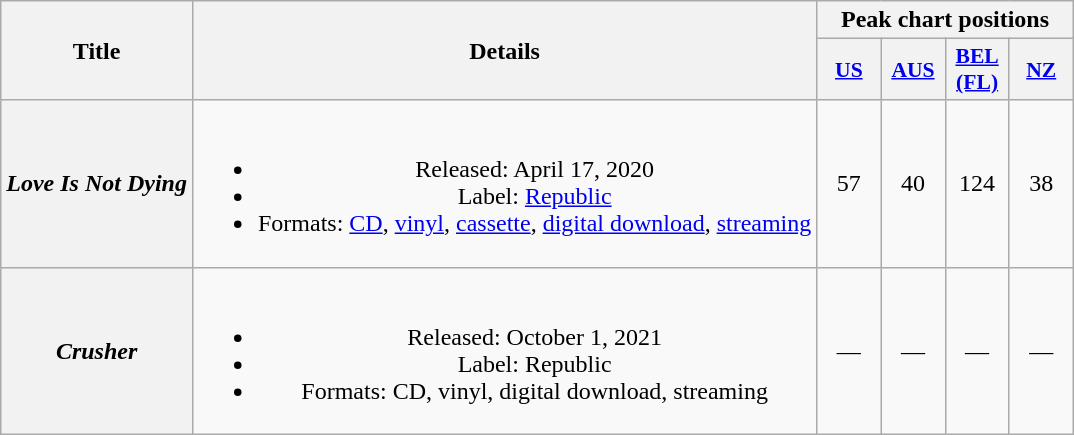<table class="wikitable plainrowheaders" style="text-align:center;">
<tr>
<th scope="col" rowspan="2">Title</th>
<th scope="col" rowspan="2">Details</th>
<th colspan="4" scope="col">Peak chart positions</th>
</tr>
<tr>
<th scope="col" style="width:2.5em;font-size:90%;"><a href='#'>US</a><br></th>
<th scope="col" style="width:2.5em;font-size:90%;"><a href='#'>AUS</a><br></th>
<th scope="col" style="width:2.5em;font-size:90%;"><a href='#'>BEL (FL)</a><br></th>
<th scope="col" style="width:2.5em;font-size:90%;"><a href='#'>NZ</a><br></th>
</tr>
<tr>
<th scope="row"><em>Love Is Not Dying</em></th>
<td><br><ul><li>Released: April 17, 2020</li><li>Label: <a href='#'>Republic</a></li><li>Formats: <a href='#'>CD</a>, <a href='#'>vinyl</a>, <a href='#'>cassette</a>, <a href='#'>digital download</a>, <a href='#'>streaming</a></li></ul></td>
<td>57</td>
<td>40</td>
<td>124</td>
<td>38</td>
</tr>
<tr>
<th scope="row"><em>Crusher</em></th>
<td><br><ul><li>Released: October 1, 2021</li><li>Label: Republic</li><li>Formats: CD, vinyl, digital download, streaming</li></ul></td>
<td>—</td>
<td>—</td>
<td>—</td>
<td>—</td>
</tr>
</table>
